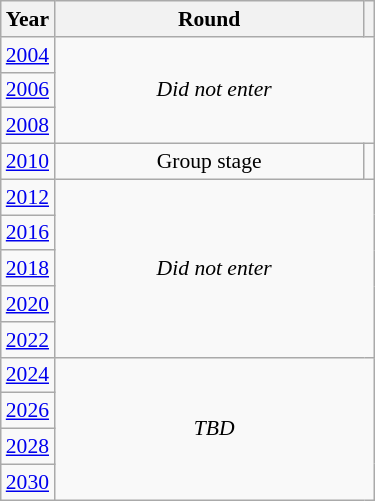<table class="wikitable" style="text-align: center; font-size:90%">
<tr>
<th>Year</th>
<th style="width:200px">Round</th>
<th></th>
</tr>
<tr>
<td><a href='#'>2004</a></td>
<td colspan="2" rowspan="3"><em>Did not enter</em></td>
</tr>
<tr>
<td><a href='#'>2006</a></td>
</tr>
<tr>
<td><a href='#'>2008</a></td>
</tr>
<tr>
<td><a href='#'>2010</a></td>
<td>Group stage</td>
<td></td>
</tr>
<tr>
<td><a href='#'>2012</a></td>
<td colspan="2" rowspan="5"><em>Did not enter</em></td>
</tr>
<tr>
<td><a href='#'>2016</a></td>
</tr>
<tr>
<td><a href='#'>2018</a></td>
</tr>
<tr>
<td><a href='#'>2020</a></td>
</tr>
<tr>
<td><a href='#'>2022</a></td>
</tr>
<tr>
<td><a href='#'>2024</a></td>
<td colspan="2" rowspan="4"><em>TBD</em></td>
</tr>
<tr>
<td><a href='#'>2026</a></td>
</tr>
<tr>
<td><a href='#'>2028</a></td>
</tr>
<tr>
<td><a href='#'>2030</a></td>
</tr>
</table>
